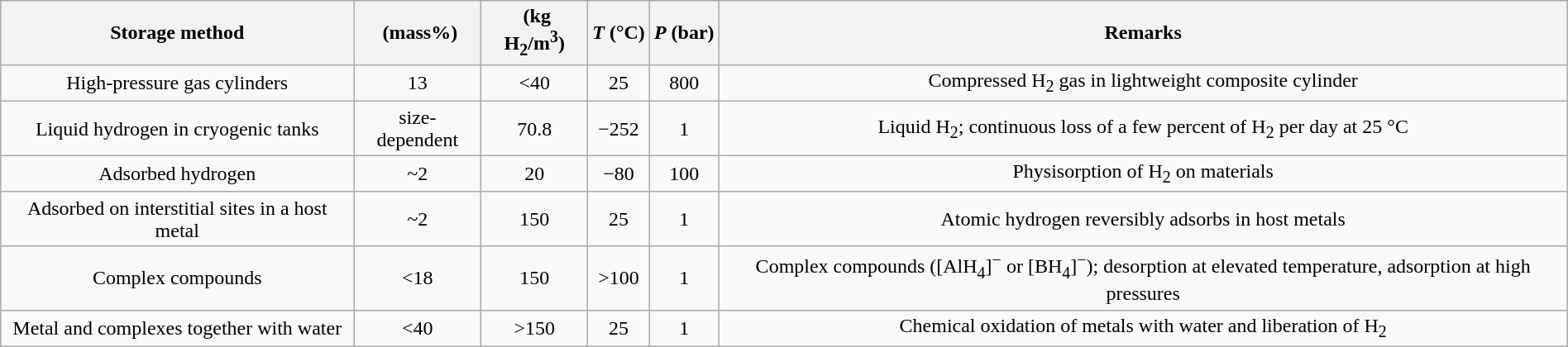<table class="wikitable" style="text-align:center; margin: 1em auto 1em auto">
<tr>
<th>Storage method</th>
<th> (mass%)</th>
<th> (kg H<sub>2</sub>/m<sup>3</sup>)</th>
<th><em>T</em> (°C)</th>
<th><em>P</em> (bar)</th>
<th>Remarks</th>
</tr>
<tr>
<td>High-pressure gas cylinders</td>
<td>13</td>
<td><40</td>
<td>25</td>
<td>800</td>
<td>Compressed H<sub>2</sub> gas in lightweight composite cylinder</td>
</tr>
<tr>
<td>Liquid hydrogen in cryogenic tanks</td>
<td>size-dependent</td>
<td>70.8</td>
<td>−252</td>
<td>1</td>
<td>Liquid H<sub>2</sub>; continuous loss of a few percent of H<sub>2</sub> per day at 25 °C</td>
</tr>
<tr>
<td>Adsorbed hydrogen</td>
<td>~2</td>
<td>20</td>
<td>−80</td>
<td>100</td>
<td>Physisorption of H<sub>2</sub> on materials</td>
</tr>
<tr>
<td>Adsorbed on interstitial sites in a host metal</td>
<td>~2</td>
<td>150</td>
<td>25</td>
<td>1</td>
<td>Atomic hydrogen reversibly adsorbs in host metals</td>
</tr>
<tr>
<td>Complex compounds</td>
<td><18</td>
<td>150</td>
<td>>100</td>
<td>1</td>
<td>Complex compounds ([AlH<sub>4</sub>]<sup>−</sup> or [BH<sub>4</sub>]<sup>−</sup>); desorption at elevated temperature, adsorption at high pressures</td>
</tr>
<tr>
<td>Metal and complexes together with water</td>
<td><40</td>
<td>>150</td>
<td>25</td>
<td>1</td>
<td>Chemical oxidation of metals with water and liberation of H<sub>2</sub></td>
</tr>
</table>
